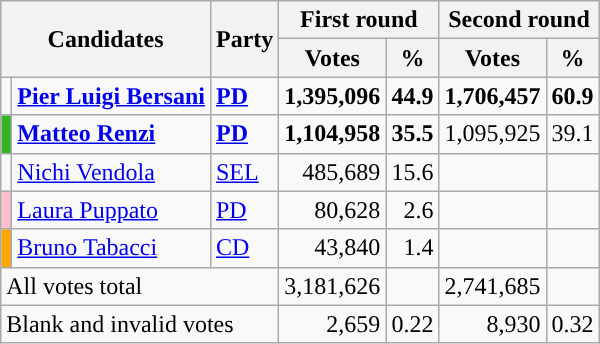<table class="wikitable">
<tr>
<th rowspan=2 colspan=2>Candidates</th>
<th rowspan="2">Party</th>
<th colspan=2>First round</th>
<th colspan=2>Second round</th>
</tr>
<tr>
<th>Votes</th>
<th>%</th>
<th>Votes</th>
<th>%</th>
</tr>
<tr>
<td></td>
<td><strong><a href='#'>Pier Luigi Bersani</a></strong></td>
<td><strong><a href='#'>PD</a></strong></td>
<td style="text-align: right"><strong>1,395,096</strong></td>
<td style="text-align: right"><strong>44.9</strong></td>
<td style="text-align: right"><strong>1,706,457</strong></td>
<td style="text-align: right"><strong>60.9</strong></td>
</tr>
<tr>
<td bgcolor="#32B323"></td>
<td><strong><a href='#'>Matteo Renzi</a></strong></td>
<td><strong><a href='#'>PD</a></strong></td>
<td style="text-align: right"><strong>1,104,958</strong></td>
<td style="text-align: right"><strong>35.5</strong></td>
<td style="text-align: right">1,095,925</td>
<td style="text-align: right">39.1</td>
</tr>
<tr>
<td></td>
<td><a href='#'>Nichi Vendola</a></td>
<td><a href='#'>SEL</a></td>
<td style="text-align: right">485,689</td>
<td style="text-align: right">15.6</td>
<td style="text-align: right"></td>
<td style="text-align: right"></td>
</tr>
<tr>
<td bgcolor="pink"></td>
<td><a href='#'>Laura Puppato</a></td>
<td><a href='#'>PD</a></td>
<td style="text-align: right">80,628</td>
<td style="text-align: right">2.6</td>
<td style="text-align: right"></td>
<td style="text-align: right"></td>
</tr>
<tr>
<td bgcolor="orange"></td>
<td><a href='#'>Bruno Tabacci</a></td>
<td><a href='#'>CD</a></td>
<td style="text-align: right">43,840</td>
<td style="text-align: right">1.4</td>
<td style="text-align: right"></td>
<td style="text-align: right"></td>
</tr>
<tr>
<td colspan=3>All votes total</td>
<td style="text-align: right">3,181,626</td>
<td style="text-align: right"></td>
<td style="text-align: right">2,741,685</td>
<td style="text-align: right"></td>
</tr>
<tr>
<td colspan=3>Blank and invalid votes</td>
<td style="text-align: right">2,659</td>
<td style="text-align: right">0.22</td>
<td style="text-align: right">8,930</td>
<td style="text-align: right">0.32</td>
</tr>
</table>
